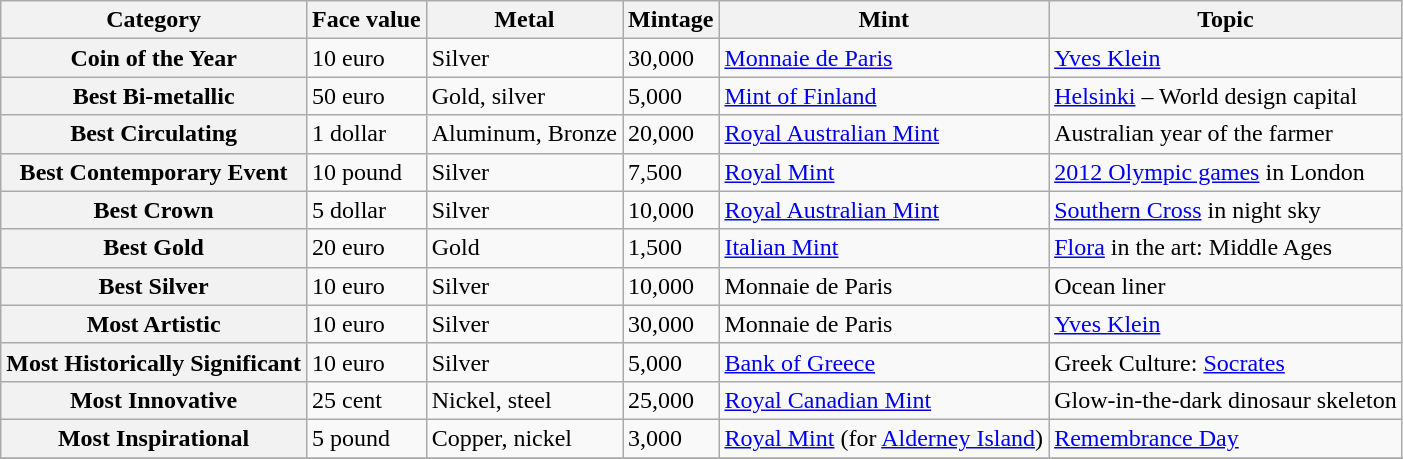<table class="wikitable plainrowheaders">
<tr>
<th>Category</th>
<th>Face value</th>
<th>Metal</th>
<th>Mintage</th>
<th>Mint</th>
<th>Topic</th>
</tr>
<tr>
<th scope="row">Coin of the Year</th>
<td>10 euro</td>
<td>Silver</td>
<td>30,000</td>
<td><a href='#'>Monnaie de Paris</a></td>
<td><a href='#'>Yves Klein</a></td>
</tr>
<tr>
<th scope="row">Best Bi-metallic</th>
<td>50 euro</td>
<td>Gold, silver</td>
<td>5,000</td>
<td><a href='#'>Mint of Finland</a></td>
<td><a href='#'>Helsinki</a> – World design capital</td>
</tr>
<tr>
<th scope="row">Best Circulating</th>
<td>1 dollar</td>
<td>Aluminum, Bronze</td>
<td>20,000</td>
<td><a href='#'>Royal Australian Mint</a></td>
<td>Australian year of the farmer</td>
</tr>
<tr>
<th scope="row">Best Contemporary Event</th>
<td>10 pound</td>
<td>Silver</td>
<td>7,500</td>
<td><a href='#'>Royal Mint</a></td>
<td><a href='#'>2012 Olympic games</a> in London</td>
</tr>
<tr>
<th scope="row">Best Crown</th>
<td>5 dollar</td>
<td>Silver</td>
<td>10,000</td>
<td><a href='#'>Royal Australian Mint</a></td>
<td><a href='#'>Southern Cross</a> in night sky</td>
</tr>
<tr>
<th scope="row">Best Gold</th>
<td>20 euro</td>
<td>Gold</td>
<td>1,500</td>
<td><a href='#'>Italian Mint</a></td>
<td><a href='#'>Flora</a> in the art: Middle Ages</td>
</tr>
<tr>
<th scope="row">Best Silver</th>
<td>10 euro</td>
<td>Silver</td>
<td>10,000</td>
<td>Monnaie de Paris</td>
<td>Ocean liner</td>
</tr>
<tr>
<th scope="row">Most Artistic</th>
<td>10 euro</td>
<td>Silver</td>
<td>30,000</td>
<td>Monnaie de Paris</td>
<td><a href='#'>Yves Klein</a></td>
</tr>
<tr>
<th scope="row">Most Historically Significant</th>
<td>10 euro</td>
<td>Silver</td>
<td>5,000</td>
<td><a href='#'>Bank of Greece</a></td>
<td>Greek Culture: <a href='#'>Socrates</a></td>
</tr>
<tr>
<th scope="row">Most Innovative</th>
<td>25 cent</td>
<td>Nickel, steel</td>
<td>25,000</td>
<td><a href='#'>Royal Canadian Mint</a></td>
<td>Glow-in-the-dark dinosaur skeleton</td>
</tr>
<tr>
<th scope="row">Most Inspirational</th>
<td>5 pound</td>
<td>Copper, nickel</td>
<td>3,000</td>
<td><a href='#'>Royal Mint</a> (for <a href='#'>Alderney Island</a>)</td>
<td><a href='#'>Remembrance Day</a></td>
</tr>
<tr>
</tr>
</table>
